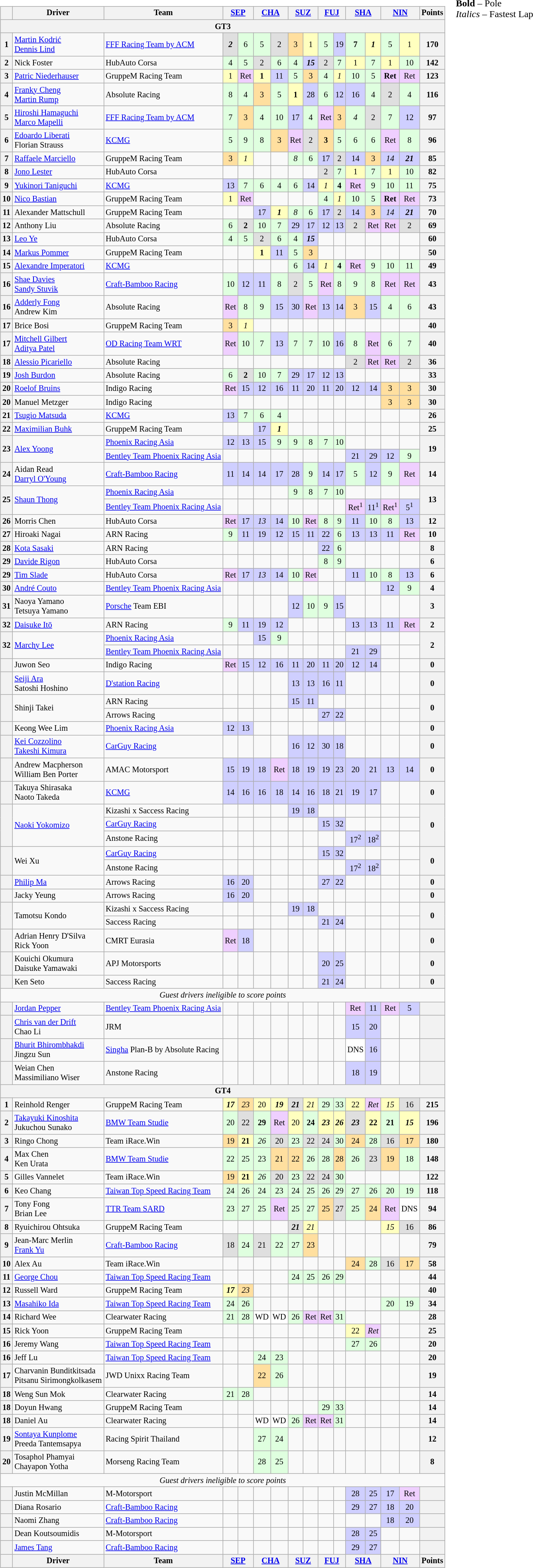<table>
<tr>
<td valign="top"><br><table class="wikitable" style="font-size: 85%; text-align:center;">
<tr>
<th></th>
<th>Driver</th>
<th>Team</th>
<th colspan=2><a href='#'>SEP</a><br></th>
<th colspan=2><a href='#'>CHA</a><br></th>
<th colspan=2><a href='#'>SUZ</a><br></th>
<th colspan=2><a href='#'>FUJ</a><br></th>
<th colspan=2><a href='#'>SHA</a><br></th>
<th colspan=2><a href='#'>NIN</a><br></th>
<th>Points</th>
</tr>
<tr>
<th colspan=16>GT3</th>
</tr>
<tr>
<th>1</th>
<td align=left> <a href='#'>Martin Kodrić</a><br> <a href='#'>Dennis Lind</a></td>
<td align=left> <a href='#'>FFF Racing Team by ACM</a></td>
<td style="background:#DFDFDF;"><strong><em>2</em></strong></td>
<td style="background:#DFFFDF;">6</td>
<td style="background:#DFFFDF;">5</td>
<td style="background:#DFDFDF;">2</td>
<td style="background:#FFDF9F;">3</td>
<td style="background:#FFFFBF;">1</td>
<td style="background:#DFFFDF;">5</td>
<td style="background:#CFCFFF;">19</td>
<td style="background:#DFFFDF;"><strong>7</strong></td>
<td style="background:#FFFFBF;"><strong><em>1</em></strong></td>
<td style="background:#DFFFDF;">5</td>
<td style="background:#FFFFBF;">1</td>
<th>170</th>
</tr>
<tr>
<th>2</th>
<td align=left> Nick Foster</td>
<td align=left> HubAuto Corsa</td>
<td style="background:#DFFFDF;">4</td>
<td style="background:#DFFFDF;">5</td>
<td style="background:#DFDFDF;">2</td>
<td style="background:#DFFFDF;">6</td>
<td style="background:#DFFFDF;">4</td>
<td style="background:#CFCFFF;"><strong><em>15</em></strong></td>
<td style="background:#DFDFDF;">2</td>
<td style="background:#DFFFDF;">7</td>
<td style="background:#FFFFBF;">1</td>
<td style="background:#DFFFDF;">7</td>
<td style="background:#FFFFBF;">1</td>
<td style="background:#DFFFDF;">10</td>
<th>142</th>
</tr>
<tr>
<th>3</th>
<td align=left> <a href='#'>Patric Niederhauser</a></td>
<td align=left> GruppeM Racing Team</td>
<td style="background:#FFFFBF;">1</td>
<td style="background:#EFCFFF;">Ret</td>
<td style="background:#FFFFBF;"><strong>1</strong></td>
<td style="background:#CFCFFF;">11</td>
<td style="background:#DFFFDF;">5</td>
<td style="background:#FFDF9F;">3</td>
<td style="background:#DFFFDF;">4</td>
<td style="background:#FFFFBF;"><em>1</em></td>
<td style="background:#DFFFDF;">10</td>
<td style="background:#DFFFDF;">5</td>
<td style="background:#EFCFFF;"><strong>Ret</strong></td>
<td style="background:#EFCFFF;">Ret</td>
<th>123</th>
</tr>
<tr>
<th>4</th>
<td align=left> <a href='#'>Franky Cheng</a><br> <a href='#'>Martin Rump</a></td>
<td align=left> Absolute Racing</td>
<td style="background:#DFFFDF;">8</td>
<td style="background:#DFFFDF;">4</td>
<td style="background:#FFDF9F;">3</td>
<td style="background:#DFFFDF;">5</td>
<td style="background:#FFFFBF;"><strong>1</strong></td>
<td style="background:#CFCFFF;">28</td>
<td style="background:#DFFFDF;">6</td>
<td style="background:#CFCFFF;">12</td>
<td style="background:#CFCFFF;">16</td>
<td style="background:#DFFFDF;">4</td>
<td style="background:#DFDFDF;">2</td>
<td style="background:#DFFFDF;">4</td>
<th>116</th>
</tr>
<tr>
<th>5</th>
<td align=left> <a href='#'>Hiroshi Hamaguchi</a><br> <a href='#'>Marco Mapelli</a></td>
<td align=left> <a href='#'>FFF Racing Team by ACM</a></td>
<td style="background:#DFFFDF;">7</td>
<td style="background:#FFDF9F;">3</td>
<td style="background:#DFFFDF;">4</td>
<td style="background:#DFFFDF;">10</td>
<td style="background:#CFCFFF;">17</td>
<td style="background:#DFFFDF;">4</td>
<td style="background:#EFCFFF;">Ret</td>
<td style="background:#FFDF9F;">3</td>
<td style="background:#DFFFDF;"><em>4</em></td>
<td style="background:#DFDFDF;">2</td>
<td style="background:#DFFFDF;">7</td>
<td style="background:#CFCFFF;">12</td>
<th>97</th>
</tr>
<tr>
<th>6</th>
<td align=left> <a href='#'>Edoardo Liberati</a><br> Florian Strauss</td>
<td align=left> <a href='#'>KCMG</a></td>
<td style="background:#DFFFDF;">5</td>
<td style="background:#DFFFDF;">9</td>
<td style="background:#DFFFDF;">8</td>
<td style="background:#FFDF9F;">3</td>
<td style="background:#EFCFFF;">Ret</td>
<td style="background:#DFDFDF;">2</td>
<td style="background:#FFDF9F;"><strong>3</strong></td>
<td style="background:#DFFFDF;">5</td>
<td style="background:#DFFFDF;">6</td>
<td style="background:#DFFFDF;">6</td>
<td style="background:#EFCFFF;">Ret</td>
<td style="background:#DFFFDF;">8</td>
<th>96</th>
</tr>
<tr>
<th>7</th>
<td align=left> <a href='#'>Raffaele Marciello</a></td>
<td align=left> GruppeM Racing Team</td>
<td style="background:#FFDF9F;">3</td>
<td style="background:#FFFFBF;"><em>1</em></td>
<td></td>
<td></td>
<td style="background:#DFFFDF;"><em>8</em></td>
<td style="background:#DFFFDF;">6</td>
<td style="background:#CFCFFF;">17</td>
<td style="background:#DFDFDF;">2</td>
<td style="background:#CFCFFF;">14</td>
<td style="background:#FFDF9F;">3</td>
<td style="background:#CFCFFF;"><em>14</em></td>
<td style="background:#CFCFFF;"><strong><em>21</em></strong></td>
<th>85</th>
</tr>
<tr>
<th>8</th>
<td align=left> <a href='#'>Jono Lester</a></td>
<td align=left> HubAuto Corsa</td>
<td></td>
<td></td>
<td></td>
<td></td>
<td></td>
<td></td>
<td style="background:#DFDFDF;">2</td>
<td style="background:#DFFFDF;">7</td>
<td style="background:#FFFFBF;">1</td>
<td style="background:#DFFFDF;">7</td>
<td style="background:#FFFFBF;">1</td>
<td style="background:#DFFFDF;">10</td>
<th>82</th>
</tr>
<tr>
<th>9</th>
<td align=left> <a href='#'>Yukinori Taniguchi</a></td>
<td align=left> <a href='#'>KCMG</a></td>
<td style="background:#CFCFFF;">13</td>
<td style="background:#DFFFDF;">7</td>
<td style="background:#DFFFDF;">6</td>
<td style="background:#DFFFDF;">4</td>
<td style="background:#DFFFDF;">6</td>
<td style="background:#CFCFFF;">14</td>
<td style="background:#FFFFBF;"><em>1</em></td>
<td style="background:#DFFFDF;"><strong>4</strong></td>
<td style="background:#EFCFFF;">Ret</td>
<td style="background:#DFFFDF;">9</td>
<td style="background:#DFFFDF;">10</td>
<td style="background:#DFFFDF;">11</td>
<th>75</th>
</tr>
<tr>
<th>10</th>
<td align=left> <a href='#'>Nico Bastian</a></td>
<td align=left> GruppeM Racing Team</td>
<td style="background:#FFFFBF;">1</td>
<td style="background:#EFCFFF;">Ret</td>
<td></td>
<td></td>
<td></td>
<td></td>
<td style="background:#DFFFDF;">4</td>
<td style="background:#FFFFBF;"><em>1</em></td>
<td style="background:#DFFFDF;">10</td>
<td style="background:#DFFFDF;">5</td>
<td style="background:#EFCFFF;"><strong>Ret</strong></td>
<td style="background:#EFCFFF;">Ret</td>
<th>73</th>
</tr>
<tr>
<th>11</th>
<td align=left> Alexander Mattschull</td>
<td align=left> GruppeM Racing Team</td>
<td></td>
<td></td>
<td style="background:#CFCFFF;">17</td>
<td style="background:#FFFFBF;"><strong><em>1</em></strong></td>
<td style="background:#DFFFDF;"><em>8</em></td>
<td style="background:#DFFFDF;">6</td>
<td style="background:#CFCFFF;">17</td>
<td style="background:#DFDFDF;">2</td>
<td style="background:#CFCFFF;">14</td>
<td style="background:#FFDF9F;">3</td>
<td style="background:#CFCFFF;"><em>14</em></td>
<td style="background:#CFCFFF;"><strong><em>21</em></strong></td>
<th>70</th>
</tr>
<tr>
<th>12</th>
<td align=left> Anthony Liu</td>
<td align=left> Absolute Racing</td>
<td style="background:#DFFFDF;">6</td>
<td style="background:#DFDFDF;"><strong>2</strong></td>
<td style="background:#DFFFDF;">10</td>
<td style="background:#DFFFDF;">7</td>
<td style="background:#CFCFFF;">29</td>
<td style="background:#CFCFFF;">17</td>
<td style="background:#CFCFFF;">12</td>
<td style="background:#CFCFFF;">13</td>
<td style="background:#DFDFDF;">2</td>
<td style="background:#EFCFFF;">Ret</td>
<td style="background:#EFCFFF;">Ret</td>
<td style="background:#DFDFDF;">2</td>
<th>69</th>
</tr>
<tr>
<th>13</th>
<td align=left> <a href='#'>Leo Ye</a></td>
<td align=left> HubAuto Corsa</td>
<td style="background:#DFFFDF;">4</td>
<td style="background:#DFFFDF;">5</td>
<td style="background:#DFDFDF;">2</td>
<td style="background:#DFFFDF;">6</td>
<td style="background:#DFFFDF;">4</td>
<td style="background:#CFCFFF;"><strong><em>15</em></strong></td>
<td></td>
<td></td>
<td></td>
<td></td>
<td></td>
<td></td>
<th>60</th>
</tr>
<tr>
<th>14</th>
<td align=left> <a href='#'>Markus Pommer</a></td>
<td align=left> GruppeM Racing Team</td>
<td></td>
<td></td>
<td style="background:#FFFFBF;"><strong>1</strong></td>
<td style="background:#CFCFFF;">11</td>
<td style="background:#DFFFDF;">5</td>
<td style="background:#FFDF9F;">3</td>
<td></td>
<td></td>
<td></td>
<td></td>
<td></td>
<td></td>
<th>50</th>
</tr>
<tr>
<th>15</th>
<td align=left> <a href='#'>Alexandre Imperatori</a></td>
<td align=left> <a href='#'>KCMG</a></td>
<td></td>
<td></td>
<td></td>
<td></td>
<td style="background:#DFFFDF;">6</td>
<td style="background:#CFCFFF;">14</td>
<td style="background:#FFFFBF;"><em>1</em></td>
<td style="background:#DFFFDF;"><strong>4</strong></td>
<td style="background:#EFCFFF;">Ret</td>
<td style="background:#DFFFDF;">9</td>
<td style="background:#DFFFDF;">10</td>
<td style="background:#DFFFDF;">11</td>
<th>49</th>
</tr>
<tr>
<th>16</th>
<td align=left> <a href='#'>Shae Davies</a><br> <a href='#'>Sandy Stuvik</a></td>
<td align=left> <a href='#'>Craft-Bamboo Racing</a></td>
<td style="background:#DFFFDF;">10</td>
<td style="background:#CFCFFF;">12</td>
<td style="background:#CFCFFF;">11</td>
<td style="background:#DFFFDF;">8</td>
<td style="background:#DFDFDF;">2</td>
<td style="background:#DFFFDF;">5</td>
<td style="background:#EFCFFF;">Ret</td>
<td style="background:#DFFFDF;">8</td>
<td style="background:#DFFFDF;">9</td>
<td style="background:#DFFFDF;">8</td>
<td style="background:#EFCFFF;">Ret</td>
<td style="background:#EFCFFF;">Ret</td>
<th>43</th>
</tr>
<tr>
<th>16</th>
<td align=left> <a href='#'>Adderly Fong</a><br> Andrew Kim</td>
<td align=left> Absolute Racing</td>
<td style="background:#EFCFFF;">Ret</td>
<td style="background:#DFFFDF;">8</td>
<td style="background:#DFFFDF;">9</td>
<td style="background:#CFCFFF;">15</td>
<td style="background:#CFCFFF;">30</td>
<td style="background:#EFCFFF;">Ret</td>
<td style="background:#CFCFFF;">13</td>
<td style="background:#CFCFFF;">14</td>
<td style="background:#FFDF9F;">3</td>
<td style="background:#CFCFFF;">15</td>
<td style="background:#DFFFDF;">4</td>
<td style="background:#DFFFDF;">6</td>
<th>43</th>
</tr>
<tr>
<th>17</th>
<td align=left> Brice Bosi</td>
<td align=left> GruppeM Racing Team</td>
<td style="background:#FFDF9F;">3</td>
<td style="background:#FFFFBF;"><em>1</em></td>
<td></td>
<td></td>
<td></td>
<td></td>
<td></td>
<td></td>
<td></td>
<td></td>
<td></td>
<td></td>
<th>40</th>
</tr>
<tr>
<th>17</th>
<td align=left> <a href='#'>Mitchell Gilbert</a><br> <a href='#'>Aditya Patel</a></td>
<td align=left> <a href='#'>OD Racing Team WRT</a></td>
<td style="background:#EFCFFF;">Ret</td>
<td style="background:#DFFFDF;">10</td>
<td style="background:#DFFFDF;">7</td>
<td style="background:#CFCFFF;">13</td>
<td style="background:#DFFFDF;">7</td>
<td style="background:#DFFFDF;">7</td>
<td style="background:#DFFFDF;">10</td>
<td style="background:#CFCFFF;">16</td>
<td style="background:#DFFFDF;">8</td>
<td style="background:#EFCFFF;">Ret</td>
<td style="background:#DFFFDF;">6</td>
<td style="background:#DFFFDF;">7</td>
<th>40</th>
</tr>
<tr>
<th>18</th>
<td align=left> <a href='#'>Alessio Picariello</a></td>
<td align=left> Absolute Racing</td>
<td></td>
<td></td>
<td></td>
<td></td>
<td></td>
<td></td>
<td></td>
<td></td>
<td style="background:#DFDFDF;">2</td>
<td style="background:#EFCFFF;">Ret</td>
<td style="background:#EFCFFF;">Ret</td>
<td style="background:#DFDFDF;">2</td>
<th>36</th>
</tr>
<tr>
<th>19</th>
<td align=left> <a href='#'>Josh Burdon</a></td>
<td align=left> Absolute Racing</td>
<td style="background:#DFFFDF;">6</td>
<td style="background:#DFDFDF;"><strong>2</strong></td>
<td style="background:#DFFFDF;">10</td>
<td style="background:#DFFFDF;">7</td>
<td style="background:#CFCFFF;">29</td>
<td style="background:#CFCFFF;">17</td>
<td style="background:#CFCFFF;">12</td>
<td style="background:#CFCFFF;">13</td>
<td></td>
<td></td>
<td></td>
<td></td>
<th>33</th>
</tr>
<tr>
<th>20</th>
<td align=left> <a href='#'>Roelof Bruins</a></td>
<td align=left> Indigo Racing</td>
<td style="background:#EFCFFF;">Ret</td>
<td style="background:#CFCFFF;">15</td>
<td style="background:#CFCFFF;">12</td>
<td style="background:#CFCFFF;">16</td>
<td style="background:#CFCFFF;">11</td>
<td style="background:#CFCFFF;">20</td>
<td style="background:#CFCFFF;">11</td>
<td style="background:#CFCFFF;">20</td>
<td style="background:#CFCFFF;">12</td>
<td style="background:#CFCFFF;">14</td>
<td style="background:#FFDF9F;">3</td>
<td style="background:#FFDF9F;">3</td>
<th>30</th>
</tr>
<tr>
<th>20</th>
<td align=left> Manuel Metzger</td>
<td align=left> Indigo Racing</td>
<td></td>
<td></td>
<td></td>
<td></td>
<td></td>
<td></td>
<td></td>
<td></td>
<td></td>
<td></td>
<td style="background:#FFDF9F;">3</td>
<td style="background:#FFDF9F;">3</td>
<th>30</th>
</tr>
<tr>
<th>21</th>
<td align=left> <a href='#'>Tsugio Matsuda</a></td>
<td align=left> <a href='#'>KCMG</a></td>
<td style="background:#CFCFFF;">13</td>
<td style="background:#DFFFDF;">7</td>
<td style="background:#DFFFDF;">6</td>
<td style="background:#DFFFDF;">4</td>
<td></td>
<td></td>
<td></td>
<td></td>
<td></td>
<td></td>
<td></td>
<td></td>
<th>26</th>
</tr>
<tr>
<th>22</th>
<td align=left> <a href='#'>Maximilian Buhk</a></td>
<td align=left> GruppeM Racing Team</td>
<td></td>
<td></td>
<td style="background:#CFCFFF;">17</td>
<td style="background:#FFFFBF;"><strong><em>1</em></strong></td>
<td></td>
<td></td>
<td></td>
<td></td>
<td></td>
<td></td>
<td></td>
<td></td>
<th>25</th>
</tr>
<tr>
<th rowspan=2>23</th>
<td rowspan=2 align=left> <a href='#'>Alex Yoong</a></td>
<td align=left> <a href='#'>Phoenix Racing Asia</a></td>
<td style="background:#CFCFFF;">12</td>
<td style="background:#CFCFFF;">13</td>
<td style="background:#CFCFFF;">15</td>
<td style="background:#DFFFDF;">9</td>
<td style="background:#DFFFDF;">9</td>
<td style="background:#DFFFDF;">8</td>
<td style="background:#DFFFDF;">7</td>
<td style="background:#DFFFDF;">10</td>
<td></td>
<td></td>
<td></td>
<td></td>
<th rowspan=2>19</th>
</tr>
<tr>
<td align=left> <a href='#'>Bentley Team Phoenix Racing Asia</a></td>
<td></td>
<td></td>
<td></td>
<td></td>
<td></td>
<td></td>
<td></td>
<td></td>
<td style="background:#CFCFFF;">21</td>
<td style="background:#CFCFFF;">29</td>
<td style="background:#CFCFFF;">12</td>
<td style="background:#DFFFDF;">9</td>
</tr>
<tr>
<th>24</th>
<td align=left> Aidan Read<br> <a href='#'>Darryl O'Young</a></td>
<td align=left> <a href='#'>Craft-Bamboo Racing</a></td>
<td style="background:#CFCFFF;">11</td>
<td style="background:#CFCFFF;">14</td>
<td style="background:#CFCFFF;">14</td>
<td style="background:#CFCFFF;">17</td>
<td style="background:#CFCFFF;">28</td>
<td style="background:#DFFFDF;">9</td>
<td style="background:#CFCFFF;">14</td>
<td style="background:#CFCFFF;">17</td>
<td style="background:#DFFFDF;">5</td>
<td style="background:#CFCFFF;">12</td>
<td style="background:#DFFFDF;">9</td>
<td style="background:#EFCFFF;">Ret</td>
<th>14</th>
</tr>
<tr>
<th rowspan=2>25</th>
<td rowspan=2 align=left> <a href='#'>Shaun Thong</a></td>
<td align=left> <a href='#'>Phoenix Racing Asia</a></td>
<td></td>
<td></td>
<td></td>
<td></td>
<td style="background:#DFFFDF;">9</td>
<td style="background:#DFFFDF;">8</td>
<td style="background:#DFFFDF;">7</td>
<td style="background:#DFFFDF;">10</td>
<td></td>
<td></td>
<td></td>
<td></td>
<th rowspan=2>13</th>
</tr>
<tr>
<td align=left> <a href='#'>Bentley Team Phoenix Racing Asia</a></td>
<td></td>
<td></td>
<td></td>
<td></td>
<td></td>
<td></td>
<td></td>
<td></td>
<td style="background:#EFCFFF;">Ret<sup>1</sup></td>
<td style="background:#CFCFFF;">11<sup>1</sup></td>
<td style="background:#EFCFFF;">Ret<sup>1</sup></td>
<td style="background:#CFCFFF;">5<sup>1</sup></td>
</tr>
<tr>
<th>26</th>
<td align=left> Morris Chen</td>
<td align=left> HubAuto Corsa</td>
<td style="background:#EFCFFF;">Ret</td>
<td style="background:#CFCFFF;">17</td>
<td style="background:#CFCFFF;"><em>13</em></td>
<td style="background:#CFCFFF;">14</td>
<td style="background:#DFFFDF;">10</td>
<td style="background:#EFCFFF;">Ret</td>
<td style="background:#DFFFDF;">8</td>
<td style="background:#DFFFDF;">9</td>
<td style="background:#CFCFFF;">11</td>
<td style="background:#DFFFDF;">10</td>
<td style="background:#DFFFDF;">8</td>
<td style="background:#CFCFFF;">13</td>
<th>12</th>
</tr>
<tr>
<th>27</th>
<td align=left> Hiroaki Nagai</td>
<td align=left> ARN Racing</td>
<td style="background:#DFFFDF;">9</td>
<td style="background:#CFCFFF;">11</td>
<td style="background:#CFCFFF;">19</td>
<td style="background:#CFCFFF;">12</td>
<td style="background:#CFCFFF;">15</td>
<td style="background:#CFCFFF;">11</td>
<td style="background:#CFCFFF;">22</td>
<td style="background:#DFFFDF;">6</td>
<td style="background:#CFCFFF;">13</td>
<td style="background:#CFCFFF;">13</td>
<td style="background:#CFCFFF;">11</td>
<td style="background:#EFCFFF;">Ret</td>
<th>10</th>
</tr>
<tr>
<th>28</th>
<td align=left> <a href='#'>Kota Sasaki</a></td>
<td align=left> ARN Racing</td>
<td></td>
<td></td>
<td></td>
<td></td>
<td></td>
<td></td>
<td style="background:#CFCFFF;">22</td>
<td style="background:#DFFFDF;">6</td>
<td></td>
<td></td>
<td></td>
<td></td>
<th>8</th>
</tr>
<tr>
<th>29</th>
<td align=left> <a href='#'>Davide Rigon</a></td>
<td align=left> HubAuto Corsa</td>
<td></td>
<td></td>
<td></td>
<td></td>
<td></td>
<td></td>
<td style="background:#DFFFDF;">8</td>
<td style="background:#DFFFDF;">9</td>
<td></td>
<td></td>
<td></td>
<td></td>
<th>6</th>
</tr>
<tr>
<th>29</th>
<td align=left> <a href='#'>Tim Slade</a></td>
<td align=left> HubAuto Corsa</td>
<td style="background:#EFCFFF;">Ret</td>
<td style="background:#CFCFFF;">17</td>
<td style="background:#CFCFFF;"><em>13</em></td>
<td style="background:#CFCFFF;">14</td>
<td style="background:#DFFFDF;">10</td>
<td style="background:#EFCFFF;">Ret</td>
<td></td>
<td></td>
<td style="background:#CFCFFF;">11</td>
<td style="background:#DFFFDF;">10</td>
<td style="background:#DFFFDF;">8</td>
<td style="background:#CFCFFF;">13</td>
<th>6</th>
</tr>
<tr>
<th>30</th>
<td align=left> <a href='#'>André Couto</a></td>
<td align=left> <a href='#'>Bentley Team Phoenix Racing Asia</a></td>
<td></td>
<td></td>
<td></td>
<td></td>
<td></td>
<td></td>
<td></td>
<td></td>
<td></td>
<td></td>
<td style="background:#CFCFFF;">12</td>
<td style="background:#DFFFDF;">9</td>
<th>4</th>
</tr>
<tr>
<th>31</th>
<td align=left> Naoya Yamano<br> Tetsuya Yamano</td>
<td align=left> <a href='#'>Porsche</a> Team EBI</td>
<td></td>
<td></td>
<td></td>
<td></td>
<td style="background:#CFCFFF;">12</td>
<td style="background:#DFFFDF;">10</td>
<td style="background:#DFFFDF;">9</td>
<td style="background:#CFCFFF;">15</td>
<td></td>
<td></td>
<td></td>
<td></td>
<th>3</th>
</tr>
<tr>
<th>32</th>
<td align=left> <a href='#'>Daisuke Itō</a></td>
<td align=left> ARN Racing</td>
<td style="background:#DFFFDF;">9</td>
<td style="background:#CFCFFF;">11</td>
<td style="background:#CFCFFF;">19</td>
<td style="background:#CFCFFF;">12</td>
<td></td>
<td></td>
<td></td>
<td></td>
<td style="background:#CFCFFF;">13</td>
<td style="background:#CFCFFF;">13</td>
<td style="background:#CFCFFF;">11</td>
<td style="background:#EFCFFF;">Ret</td>
<th>2</th>
</tr>
<tr>
<th rowspan=2>32</th>
<td rowspan=2 align=left> <a href='#'>Marchy Lee</a></td>
<td align=left> <a href='#'>Phoenix Racing Asia</a></td>
<td></td>
<td></td>
<td style="background:#CFCFFF;">15</td>
<td style="background:#DFFFDF;">9</td>
<td></td>
<td></td>
<td></td>
<td></td>
<td></td>
<td></td>
<td></td>
<td></td>
<th rowspan=2>2</th>
</tr>
<tr>
<td align=left> <a href='#'>Bentley Team Phoenix Racing Asia</a></td>
<td></td>
<td></td>
<td></td>
<td></td>
<td></td>
<td></td>
<td></td>
<td></td>
<td style="background:#CFCFFF;">21</td>
<td style="background:#CFCFFF;">29</td>
<td></td>
<td></td>
</tr>
<tr>
<th></th>
<td align=left> Juwon Seo</td>
<td align=left> Indigo Racing</td>
<td style="background:#EFCFFF;">Ret</td>
<td style="background:#CFCFFF;">15</td>
<td style="background:#CFCFFF;">12</td>
<td style="background:#CFCFFF;">16</td>
<td style="background:#CFCFFF;">11</td>
<td style="background:#CFCFFF;">20</td>
<td style="background:#CFCFFF;">11</td>
<td style="background:#CFCFFF;">20</td>
<td style="background:#CFCFFF;">12</td>
<td style="background:#CFCFFF;">14</td>
<td></td>
<td></td>
<th>0</th>
</tr>
<tr>
<th></th>
<td align=left> <a href='#'>Seiji Ara</a><br> Satoshi Hoshino</td>
<td align=left> <a href='#'>D'station Racing</a></td>
<td></td>
<td></td>
<td></td>
<td></td>
<td style="background:#CFCFFF;">13</td>
<td style="background:#CFCFFF;">13</td>
<td style="background:#CFCFFF;">16</td>
<td style="background:#CFCFFF;">11</td>
<td></td>
<td></td>
<td></td>
<td></td>
<th>0</th>
</tr>
<tr>
<th rowspan=2></th>
<td rowspan=2 align=left> Shinji Takei</td>
<td align=left> ARN Racing</td>
<td></td>
<td></td>
<td></td>
<td></td>
<td style="background:#CFCFFF;">15</td>
<td style="background:#CFCFFF;">11</td>
<td></td>
<td></td>
<td></td>
<td></td>
<td></td>
<td></td>
<th rowspan=2>0</th>
</tr>
<tr>
<td align=left> Arrows Racing</td>
<td></td>
<td></td>
<td></td>
<td></td>
<td></td>
<td></td>
<td style="background:#CFCFFF;">27</td>
<td style="background:#CFCFFF;">22</td>
<td></td>
<td></td>
<td></td>
<td></td>
</tr>
<tr>
<th></th>
<td align=left> Keong Wee Lim</td>
<td align=left> <a href='#'>Phoenix Racing Asia</a></td>
<td style="background:#CFCFFF;">12</td>
<td style="background:#CFCFFF;">13</td>
<td></td>
<td></td>
<td></td>
<td></td>
<td></td>
<td></td>
<td></td>
<td></td>
<td></td>
<td></td>
<th>0</th>
</tr>
<tr>
<th></th>
<td align=left> <a href='#'>Kei Cozzolino</a><br> <a href='#'>Takeshi Kimura</a></td>
<td align=left> <a href='#'>CarGuy Racing</a></td>
<td></td>
<td></td>
<td></td>
<td></td>
<td style="background:#CFCFFF;">16</td>
<td style="background:#CFCFFF;">12</td>
<td style="background:#CFCFFF;">30</td>
<td style="background:#CFCFFF;">18</td>
<td></td>
<td></td>
<td></td>
<td></td>
<th>0</th>
</tr>
<tr>
<th></th>
<td align=left> Andrew Macpherson<br> William Ben Porter</td>
<td align=left> AMAC Motorsport</td>
<td style="background:#CFCFFF;">15</td>
<td style="background:#CFCFFF;">19</td>
<td style="background:#CFCFFF;">18</td>
<td style="background:#EFCFFF;">Ret</td>
<td style="background:#CFCFFF;">18</td>
<td style="background:#CFCFFF;">19</td>
<td style="background:#CFCFFF;">19</td>
<td style="background:#CFCFFF;">23</td>
<td style="background:#CFCFFF;">20</td>
<td style="background:#CFCFFF;">21</td>
<td style="background:#CFCFFF;">13</td>
<td style="background:#CFCFFF;">14</td>
<th>0</th>
</tr>
<tr>
<th></th>
<td align=left> Takuya Shirasaka<br> Naoto Takeda</td>
<td align=left> <a href='#'>KCMG</a></td>
<td style="background:#CFCFFF;">14</td>
<td style="background:#CFCFFF;">16</td>
<td style="background:#CFCFFF;">16</td>
<td style="background:#CFCFFF;">18</td>
<td style="background:#CFCFFF;">14</td>
<td style="background:#CFCFFF;">16</td>
<td style="background:#CFCFFF;">18</td>
<td style="background:#CFCFFF;">21</td>
<td style="background:#CFCFFF;">19</td>
<td style="background:#CFCFFF;">17</td>
<td></td>
<td></td>
<th>0</th>
</tr>
<tr>
<th rowspan=3></th>
<td rowspan=3 align=left> <a href='#'>Naoki Yokomizo</a></td>
<td align=left> Kizashi x Saccess Racing</td>
<td></td>
<td></td>
<td></td>
<td></td>
<td style="background:#CFCFFF;">19</td>
<td style="background:#CFCFFF;">18</td>
<td></td>
<td></td>
<td></td>
<td></td>
<td></td>
<td></td>
<th rowspan=3>0</th>
</tr>
<tr>
<td align=left> <a href='#'>CarGuy Racing</a></td>
<td></td>
<td></td>
<td></td>
<td></td>
<td></td>
<td></td>
<td style="background:#CFCFFF;">15</td>
<td style="background:#CFCFFF;">32</td>
<td></td>
<td></td>
<td></td>
<td></td>
</tr>
<tr>
<td align=left> Anstone Racing</td>
<td></td>
<td></td>
<td></td>
<td></td>
<td></td>
<td></td>
<td></td>
<td></td>
<td style="background:#CFCFFF;">17<sup>2</sup></td>
<td style="background:#CFCFFF;">18<sup>2</sup></td>
<td></td>
<td></td>
</tr>
<tr>
<th rowspan=2></th>
<td rowspan=2 align=left> Wei Xu</td>
<td align=left> <a href='#'>CarGuy Racing</a></td>
<td></td>
<td></td>
<td></td>
<td></td>
<td></td>
<td></td>
<td style="background:#CFCFFF;">15</td>
<td style="background:#CFCFFF;">32</td>
<td></td>
<td></td>
<td></td>
<td></td>
<th rowspan=2>0</th>
</tr>
<tr>
<td align=left> Anstone Racing</td>
<td></td>
<td></td>
<td></td>
<td></td>
<td></td>
<td></td>
<td></td>
<td></td>
<td style="background:#CFCFFF;">17<sup>2</sup></td>
<td style="background:#CFCFFF;">18<sup>2</sup></td>
<td></td>
<td></td>
</tr>
<tr>
<th></th>
<td align=left> <a href='#'>Philip Ma</a></td>
<td align=left> Arrows Racing</td>
<td style="background:#CFCFFF;">16</td>
<td style="background:#CFCFFF;">20</td>
<td></td>
<td></td>
<td></td>
<td></td>
<td style="background:#CFCFFF;">27</td>
<td style="background:#CFCFFF;">22</td>
<td></td>
<td></td>
<td></td>
<td></td>
<th>0</th>
</tr>
<tr>
<th></th>
<td align=left> Jacky Yeung</td>
<td align=left> Arrows Racing</td>
<td style="background:#CFCFFF;">16</td>
<td style="background:#CFCFFF;">20</td>
<td></td>
<td></td>
<td></td>
<td></td>
<td></td>
<td></td>
<td></td>
<td></td>
<td></td>
<td></td>
<th>0</th>
</tr>
<tr>
<th rowspan=2></th>
<td rowspan=2 align=left> Tamotsu Kondo</td>
<td align=left> Kizashi x Saccess Racing</td>
<td></td>
<td></td>
<td></td>
<td></td>
<td style="background:#CFCFFF;">19</td>
<td style="background:#CFCFFF;">18</td>
<td></td>
<td></td>
<td></td>
<td></td>
<td></td>
<td></td>
<th rowspan=2>0</th>
</tr>
<tr>
<td align=left> Saccess Racing</td>
<td></td>
<td></td>
<td></td>
<td></td>
<td></td>
<td></td>
<td style="background:#CFCFFF;">21</td>
<td style="background:#CFCFFF;">24</td>
<td></td>
<td></td>
<td></td>
<td></td>
</tr>
<tr>
<th></th>
<td align=left> Adrian Henry D'Silva<br> Rick Yoon</td>
<td align=left> CMRT Eurasia</td>
<td style="background:#EFCFFF;">Ret</td>
<td style="background:#CFCFFF;">18</td>
<td></td>
<td></td>
<td></td>
<td></td>
<td></td>
<td></td>
<td></td>
<td></td>
<td></td>
<td></td>
<th>0</th>
</tr>
<tr>
<th></th>
<td align=left> Kouichi Okumura<br> Daisuke Yamawaki</td>
<td align=left> APJ Motorsports</td>
<td></td>
<td></td>
<td></td>
<td></td>
<td></td>
<td></td>
<td style="background:#CFCFFF;">20</td>
<td style="background:#CFCFFF;">25</td>
<td></td>
<td></td>
<td></td>
<td></td>
<th>0</th>
</tr>
<tr>
<th></th>
<td align=left> Ken Seto</td>
<td align=left> Saccess Racing</td>
<td></td>
<td></td>
<td></td>
<td></td>
<td></td>
<td></td>
<td style="background:#CFCFFF;">21</td>
<td style="background:#CFCFFF;">24</td>
<td></td>
<td></td>
<td></td>
<td></td>
<th>0</th>
</tr>
<tr>
<td colspan=16><em>Guest drivers ineligible to score points</em></td>
</tr>
<tr>
<th></th>
<td align=left> <a href='#'>Jordan Pepper</a></td>
<td align=left> <a href='#'>Bentley Team Phoenix Racing Asia</a></td>
<td></td>
<td></td>
<td></td>
<td></td>
<td></td>
<td></td>
<td></td>
<td></td>
<td style="background:#EFCFFF;">Ret</td>
<td style="background:#CFCFFF;">11</td>
<td style="background:#EFCFFF;">Ret</td>
<td style="background:#CFCFFF;">5</td>
<th></th>
</tr>
<tr>
<th></th>
<td align=left> <a href='#'>Chris van der Drift</a><br> Chao Li</td>
<td align=left> JRM</td>
<td></td>
<td></td>
<td></td>
<td></td>
<td></td>
<td></td>
<td></td>
<td></td>
<td style="background:#CFCFFF;">15</td>
<td style="background:#CFCFFF;">20</td>
<td></td>
<td></td>
<th></th>
</tr>
<tr>
<th></th>
<td align=left> <a href='#'>Bhurit Bhirombhakdi</a><br> Jingzu Sun</td>
<td align=left> <a href='#'>Singha</a> Plan-B by Absolute Racing</td>
<td></td>
<td></td>
<td></td>
<td></td>
<td></td>
<td></td>
<td></td>
<td></td>
<td style="background:#FFFFFF;">DNS</td>
<td style="background:#CFCFFF;">16</td>
<td></td>
<td></td>
<th></th>
</tr>
<tr>
<th></th>
<td align=left> Weian Chen<br> Massimiliano Wiser</td>
<td align=left> Anstone Racing</td>
<td></td>
<td></td>
<td></td>
<td></td>
<td></td>
<td></td>
<td></td>
<td></td>
<td style="background:#CFCFFF;">18</td>
<td style="background:#CFCFFF;">19</td>
<td></td>
<td></td>
<th></th>
</tr>
<tr>
<th colspan=16>GT4</th>
</tr>
<tr>
<th>1</th>
<td align=left> Reinhold Renger</td>
<td align=left> GruppeM Racing Team</td>
<td style="background:#FFFFBF;"><strong><em>17</em></strong></td>
<td style="background:#FFDF9F;"><em>23</em></td>
<td style="background:#FFFFBF;">20</td>
<td style="background:#FFFFBF;"><strong><em>19</em></strong></td>
<td style="background:#DFDFDF;"><strong><em>21</em></strong></td>
<td style="background:#FFFFBF;"><em>21</em></td>
<td style="background:#DFFFDF;">29</td>
<td style="background:#DFFFDF;">33</td>
<td style="background:#FFFFBF;">22</td>
<td style="background:#EFCFFF;"><em>Ret</em></td>
<td style="background:#FFFFBF;"><em>15</em></td>
<td style="background:#DFDFDF;">16</td>
<th>215</th>
</tr>
<tr>
<th>2</th>
<td align=left> <a href='#'>Takayuki Kinoshita</a><br> Jukuchou Sunako</td>
<td align=left> <a href='#'>BMW Team Studie</a></td>
<td style="background:#DFFFDF;">20</td>
<td style="background:#DFDFDF;">22</td>
<td style="background:#DFFFDF;"><strong>29</strong></td>
<td style="background:#EFCFFF;">Ret</td>
<td style="background:#FFFFBF;">20</td>
<td style="background:#DFFFDF;"><strong>24</strong></td>
<td style="background:#FFFFBF;"><strong><em>23</em></strong></td>
<td style="background:#FFFFBF;"><strong><em>26</em></strong></td>
<td style="background:#DFDFDF;"><strong><em>23</em></strong></td>
<td style="background:#FFFFBF;"><strong>22</strong></td>
<td style="background:#DFFFDF;"><strong>21</strong></td>
<td style="background:#FFFFBF;"><strong><em>15</em></strong></td>
<th>196</th>
</tr>
<tr>
<th>3</th>
<td align=left> Ringo Chong</td>
<td align=left> Team iRace.Win</td>
<td style="background:#FFDF9F;">19</td>
<td style="background:#FFFFBF;"><strong>21</strong></td>
<td style="background:#DFFFDF;"><em>26</em></td>
<td style="background:#DFDFDF;">20</td>
<td style="background:#DFFFDF;">23</td>
<td style="background:#DFDFDF;">22</td>
<td style="background:#DFDFDF;">24</td>
<td style="background:#DFFFDF;">30</td>
<td style="background:#FFDF9F;">24</td>
<td style="background:#DFFFDF;">28</td>
<td style="background:#DFDFDF;">16</td>
<td style="background:#FFDF9F;">17</td>
<th>180</th>
</tr>
<tr>
<th>4</th>
<td align=left> Max Chen<br> Ken Urata</td>
<td align=left> <a href='#'>BMW Team Studie</a></td>
<td style="background:#DFFFDF;">22</td>
<td style="background:#DFFFDF;">25</td>
<td style="background:#DFFFDF;">23</td>
<td style="background:#FFDF9F;">21</td>
<td style="background:#FFDF9F;">22</td>
<td style="background:#DFFFDF;">26</td>
<td style="background:#DFFFDF;">28</td>
<td style="background:#FFDF9F;">28</td>
<td style="background:#DFFFDF;">26</td>
<td style="background:#DFDFDF;">23</td>
<td style="background:#FFDF9F;">19</td>
<td style="background:#DFFFDF;">18</td>
<th>148</th>
</tr>
<tr>
<th>5</th>
<td align=left> Gilles Vannelet</td>
<td align=left> Team iRace.Win</td>
<td style="background:#FFDF9F;">19</td>
<td style="background:#FFFFBF;"><strong>21</strong></td>
<td style="background:#DFFFDF;"><em>26</em></td>
<td style="background:#DFDFDF;">20</td>
<td style="background:#DFFFDF;">23</td>
<td style="background:#DFDFDF;">22</td>
<td style="background:#DFDFDF;">24</td>
<td style="background:#DFFFDF;">30</td>
<td></td>
<td></td>
<td></td>
<td></td>
<th>122</th>
</tr>
<tr>
<th>6</th>
<td align=left> Keo Chang</td>
<td align=left> <a href='#'>Taiwan Top Speed Racing Team</a></td>
<td style="background:#DFFFDF;">24</td>
<td style="background:#DFFFDF;">26</td>
<td style="background:#DFFFDF;">24</td>
<td style="background:#DFFFDF;">23</td>
<td style="background:#DFFFDF;">24</td>
<td style="background:#DFFFDF;">25</td>
<td style="background:#DFFFDF;">26</td>
<td style="background:#DFFFDF;">29</td>
<td style="background:#DFFFDF;">27</td>
<td style="background:#DFFFDF;">26</td>
<td style="background:#DFFFDF;">20</td>
<td style="background:#DFFFDF;">19</td>
<th>118</th>
</tr>
<tr>
<th>7</th>
<td align=left> Tony Fong<br> Brian Lee</td>
<td align=left> <a href='#'>TTR Team SARD</a></td>
<td style="background:#DFFFDF;">23</td>
<td style="background:#DFFFDF;">27</td>
<td style="background:#DFFFDF;">25</td>
<td style="background:#EFCFFF;">Ret</td>
<td style="background:#DFFFDF;">25</td>
<td style="background:#DFFFDF;">27</td>
<td style="background:#FFDF9F;">25</td>
<td style="background:#DFDFDF;">27</td>
<td style="background:#DFFFDF;">25</td>
<td style="background:#FFDF9F;">24</td>
<td style="background:#EFCFFF;">Ret</td>
<td style="background:#FFFFFF;">DNS</td>
<th>94</th>
</tr>
<tr>
<th>8</th>
<td align=left> Ryuichirou Ohtsuka</td>
<td align=left> GruppeM Racing Team</td>
<td></td>
<td></td>
<td></td>
<td></td>
<td style="background:#DFDFDF;"><strong><em>21</em></strong></td>
<td style="background:#FFFFBF;"><em>21</em></td>
<td></td>
<td></td>
<td></td>
<td></td>
<td style="background:#FFFFBF;"><em>15</em></td>
<td style="background:#DFDFDF;">16</td>
<th>86</th>
</tr>
<tr>
<th>9</th>
<td align=left> Jean-Marc Merlin<br> <a href='#'>Frank Yu</a></td>
<td align=left> <a href='#'>Craft-Bamboo Racing</a></td>
<td style="background:#DFDFDF;">18</td>
<td style="background:#DFFFDF;">24</td>
<td style="background:#DFDFDF;">21</td>
<td style="background:#DFFFDF;">22</td>
<td style="background:#DFFFDF;">27</td>
<td style="background:#FFDF9F;">23</td>
<td></td>
<td></td>
<td></td>
<td></td>
<td></td>
<td></td>
<th>79</th>
</tr>
<tr>
<th>10</th>
<td align=left> Alex Au</td>
<td align=left> Team iRace.Win</td>
<td></td>
<td></td>
<td></td>
<td></td>
<td></td>
<td></td>
<td></td>
<td></td>
<td style="background:#FFDF9F;">24</td>
<td style="background:#DFFFDF;">28</td>
<td style="background:#DFDFDF;">16</td>
<td style="background:#FFDF9F;">17</td>
<th>58</th>
</tr>
<tr>
<th>11</th>
<td align=left> <a href='#'>George Chou</a></td>
<td align=left> <a href='#'>Taiwan Top Speed Racing Team</a></td>
<td></td>
<td></td>
<td></td>
<td></td>
<td style="background:#DFFFDF;">24</td>
<td style="background:#DFFFDF;">25</td>
<td style="background:#DFFFDF;">26</td>
<td style="background:#DFFFDF;">29</td>
<td></td>
<td></td>
<td></td>
<td></td>
<th>44</th>
</tr>
<tr>
<th>12</th>
<td align=left> Russell Ward</td>
<td align=left> GruppeM Racing Team</td>
<td style="background:#FFFFBF;"><strong><em>17</em></strong></td>
<td style="background:#FFDF9F;"><em>23</em></td>
<td></td>
<td></td>
<td></td>
<td></td>
<td></td>
<td></td>
<td></td>
<td></td>
<td></td>
<td></td>
<th>40</th>
</tr>
<tr>
<th>13</th>
<td align=left> <a href='#'>Masahiko Ida</a></td>
<td align=left> <a href='#'>Taiwan Top Speed Racing Team</a></td>
<td style="background:#DFFFDF;">24</td>
<td style="background:#DFFFDF;">26</td>
<td></td>
<td></td>
<td></td>
<td></td>
<td></td>
<td></td>
<td></td>
<td></td>
<td style="background:#DFFFDF;">20</td>
<td style="background:#DFFFDF;">19</td>
<th>34</th>
</tr>
<tr>
<th>14</th>
<td align=left> Richard Wee</td>
<td align=left> Clearwater Racing</td>
<td style="background:#DFFFDF;">21</td>
<td style="background:#DFFFDF;">28</td>
<td style="background:#FFFFFF;">WD</td>
<td style="background:#FFFFFF;">WD</td>
<td style="background:#DFFFDF;">26</td>
<td style="background:#EFCFFF;">Ret</td>
<td style="background:#EFCFFF;">Ret</td>
<td style="background:#DFFFDF;">31</td>
<td></td>
<td></td>
<td></td>
<td></td>
<th>28</th>
</tr>
<tr>
<th>15</th>
<td align=left> Rick Yoon</td>
<td align=left> GruppeM Racing Team</td>
<td></td>
<td></td>
<td></td>
<td></td>
<td></td>
<td></td>
<td></td>
<td></td>
<td style="background:#FFFFBF;">22</td>
<td style="background:#EFCFFF;"><em>Ret</em></td>
<td></td>
<td></td>
<th>25</th>
</tr>
<tr>
<th>16</th>
<td align=left> Jeremy Wang</td>
<td align=left> <a href='#'>Taiwan Top Speed Racing Team</a></td>
<td></td>
<td></td>
<td></td>
<td></td>
<td></td>
<td></td>
<td></td>
<td></td>
<td style="background:#DFFFDF;">27</td>
<td style="background:#DFFFDF;">26</td>
<td></td>
<td></td>
<th>20</th>
</tr>
<tr>
<th>16</th>
<td align=left> Jeff Lu</td>
<td align=left> <a href='#'>Taiwan Top Speed Racing Team</a></td>
<td></td>
<td></td>
<td style="background:#DFFFDF;">24</td>
<td style="background:#DFFFDF;">23</td>
<td></td>
<td></td>
<td></td>
<td></td>
<td></td>
<td></td>
<td></td>
<td></td>
<th>20</th>
</tr>
<tr>
<th>17</th>
<td align=left> Charvanin Bunditkitsada<br> Pitsanu Sirimongkolkasem</td>
<td align=left> JWD Unixx Racing Team</td>
<td></td>
<td></td>
<td style="background:#FFDF9F;">22</td>
<td style="background:#DFFFDF;">26</td>
<td></td>
<td></td>
<td></td>
<td></td>
<td></td>
<td></td>
<td></td>
<td></td>
<th>19</th>
</tr>
<tr>
<th>18</th>
<td align=left> Weng Sun Mok</td>
<td align=left> Clearwater Racing</td>
<td style="background:#DFFFDF;">21</td>
<td style="background:#DFFFDF;">28</td>
<td></td>
<td></td>
<td></td>
<td></td>
<td></td>
<td></td>
<td></td>
<td></td>
<td></td>
<td></td>
<th>14</th>
</tr>
<tr>
<th>18</th>
<td align=left> Doyun Hwang</td>
<td align=left> GruppeM Racing Team</td>
<td></td>
<td></td>
<td></td>
<td></td>
<td></td>
<td></td>
<td style="background:#DFFFDF;">29</td>
<td style="background:#DFFFDF;">33</td>
<td></td>
<td></td>
<td></td>
<td></td>
<th>14</th>
</tr>
<tr>
<th>18</th>
<td align=left> Daniel Au</td>
<td align=left> Clearwater Racing</td>
<td></td>
<td></td>
<td style="background:#FFFFFF;">WD</td>
<td style="background:#FFFFFF;">WD</td>
<td style="background:#DFFFDF;">26</td>
<td style="background:#EFCFFF;">Ret</td>
<td style="background:#EFCFFF;">Ret</td>
<td style="background:#DFFFDF;">31</td>
<td></td>
<td></td>
<td></td>
<td></td>
<th>14</th>
</tr>
<tr>
<th>19</th>
<td align=left> <a href='#'>Sontaya Kunplome</a><br> Preeda Tantemsapya</td>
<td align=left> Racing Spirit Thailand</td>
<td></td>
<td></td>
<td style="background:#DFFFDF;">27</td>
<td style="background:#DFFFDF;">24</td>
<td></td>
<td></td>
<td></td>
<td></td>
<td></td>
<td></td>
<td></td>
<td></td>
<th>12</th>
</tr>
<tr>
<th>20</th>
<td align=left> Tosaphol Phamyai<br> Chayapon Yotha</td>
<td align=left> Morseng Racing Team</td>
<td></td>
<td></td>
<td style="background:#DFFFDF;">28</td>
<td style="background:#DFFFDF;">25</td>
<td></td>
<td></td>
<td></td>
<td></td>
<td></td>
<td></td>
<td></td>
<td></td>
<th>8</th>
</tr>
<tr>
<td colspan=16><em>Guest drivers ineligible to score points</em></td>
</tr>
<tr>
<th></th>
<td align=left> Justin McMillan</td>
<td align=left> M-Motorsport</td>
<td></td>
<td></td>
<td></td>
<td></td>
<td></td>
<td></td>
<td></td>
<td></td>
<td style="background:#CFCFFF;">28</td>
<td style="background:#CFCFFF;">25</td>
<td style="background:#CFCFFF;">17</td>
<td style="background:#EFCFFF;">Ret</td>
<th></th>
</tr>
<tr>
<th></th>
<td align=left> Diana Rosario</td>
<td align=left> <a href='#'>Craft-Bamboo Racing</a></td>
<td></td>
<td></td>
<td></td>
<td></td>
<td></td>
<td></td>
<td></td>
<td></td>
<td style="background:#CFCFFF;">29</td>
<td style="background:#CFCFFF;">27</td>
<td style="background:#CFCFFF;">18</td>
<td style="background:#CFCFFF;">20</td>
<th></th>
</tr>
<tr>
<th></th>
<td align=left> Naomi Zhang</td>
<td align=left> <a href='#'>Craft-Bamboo Racing</a></td>
<td></td>
<td></td>
<td></td>
<td></td>
<td></td>
<td></td>
<td></td>
<td></td>
<td></td>
<td></td>
<td style="background:#CFCFFF;">18</td>
<td style="background:#CFCFFF;">20</td>
<th></th>
</tr>
<tr>
<th></th>
<td align=left> Dean Koutsoumidis</td>
<td align=left> M-Motorsport</td>
<td></td>
<td></td>
<td></td>
<td></td>
<td></td>
<td></td>
<td></td>
<td></td>
<td style="background:#CFCFFF;">28</td>
<td style="background:#CFCFFF;">25</td>
<td></td>
<td></td>
<th></th>
</tr>
<tr>
<th></th>
<td align=left> <a href='#'>James Tang</a></td>
<td align=left> <a href='#'>Craft-Bamboo Racing</a></td>
<td></td>
<td></td>
<td></td>
<td></td>
<td></td>
<td></td>
<td></td>
<td></td>
<td style="background:#CFCFFF;">29</td>
<td style="background:#CFCFFF;">27</td>
<td></td>
<td></td>
<th></th>
</tr>
<tr valign="top">
<th valign=middle></th>
<th valign=middle>Driver</th>
<th valign=middle>Team</th>
<th colspan=2><a href='#'>SEP</a><br></th>
<th colspan=2><a href='#'>CHA</a><br></th>
<th colspan=2><a href='#'>SUZ</a><br></th>
<th colspan=2><a href='#'>FUJ</a><br></th>
<th colspan=2><a href='#'>SHA</a><br></th>
<th colspan=2><a href='#'>NIN</a><br></th>
<th valign=middle>Points</th>
</tr>
</table>
</td>
<td valign="top"><br>
<span><strong>Bold</strong> – Pole<br>
<em>Italics</em> – Fastest Lap</span></td>
</tr>
</table>
